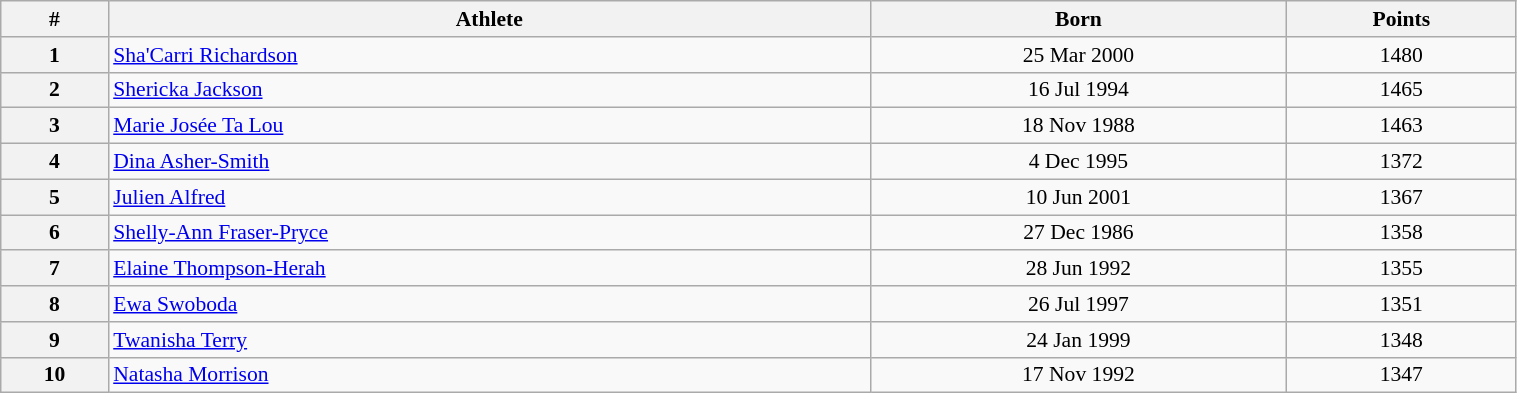<table class="wikitable" width=80% style="font-size:90%; text-align:center;">
<tr>
<th>#</th>
<th>Athlete</th>
<th>Born</th>
<th>Points</th>
</tr>
<tr>
<th>1</th>
<td align=left> <a href='#'>Sha'Carri Richardson</a></td>
<td>25 Mar 2000</td>
<td>1480</td>
</tr>
<tr>
<th>2</th>
<td align=left> <a href='#'>Shericka Jackson</a></td>
<td>16 Jul 1994</td>
<td>1465</td>
</tr>
<tr>
<th>3</th>
<td align=left> <a href='#'>Marie Josée Ta Lou</a></td>
<td>18 Nov 1988</td>
<td>1463</td>
</tr>
<tr>
<th>4</th>
<td align=left> <a href='#'>Dina Asher-Smith</a></td>
<td>4 Dec 1995</td>
<td>1372</td>
</tr>
<tr>
<th>5</th>
<td align=left> <a href='#'>Julien Alfred</a></td>
<td>10 Jun 2001</td>
<td>1367</td>
</tr>
<tr>
<th>6</th>
<td align=left> <a href='#'>Shelly-Ann Fraser-Pryce</a></td>
<td>27 Dec 1986</td>
<td>1358</td>
</tr>
<tr>
<th>7</th>
<td align=left> <a href='#'>Elaine Thompson-Herah</a></td>
<td>28 Jun 1992</td>
<td>1355</td>
</tr>
<tr>
<th>8</th>
<td align=left> <a href='#'>Ewa Swoboda</a></td>
<td>26 Jul 1997</td>
<td>1351</td>
</tr>
<tr>
<th>9</th>
<td align=left> <a href='#'>Twanisha Terry</a></td>
<td>24 Jan 1999</td>
<td>1348</td>
</tr>
<tr>
<th>10</th>
<td align=left> <a href='#'>Natasha Morrison</a></td>
<td>17 Nov 1992</td>
<td>1347</td>
</tr>
</table>
